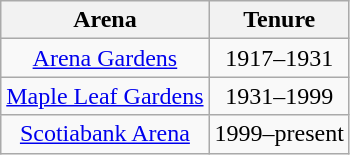<table class="wikitable floatright" style="text-align:center;">
<tr>
<th>Arena</th>
<th>Tenure</th>
</tr>
<tr>
<td><a href='#'>Arena Gardens</a></td>
<td>1917–1931</td>
</tr>
<tr>
<td><a href='#'>Maple Leaf Gardens</a></td>
<td>1931–1999</td>
</tr>
<tr>
<td><a href='#'>Scotiabank Arena</a></td>
<td>1999–present</td>
</tr>
</table>
